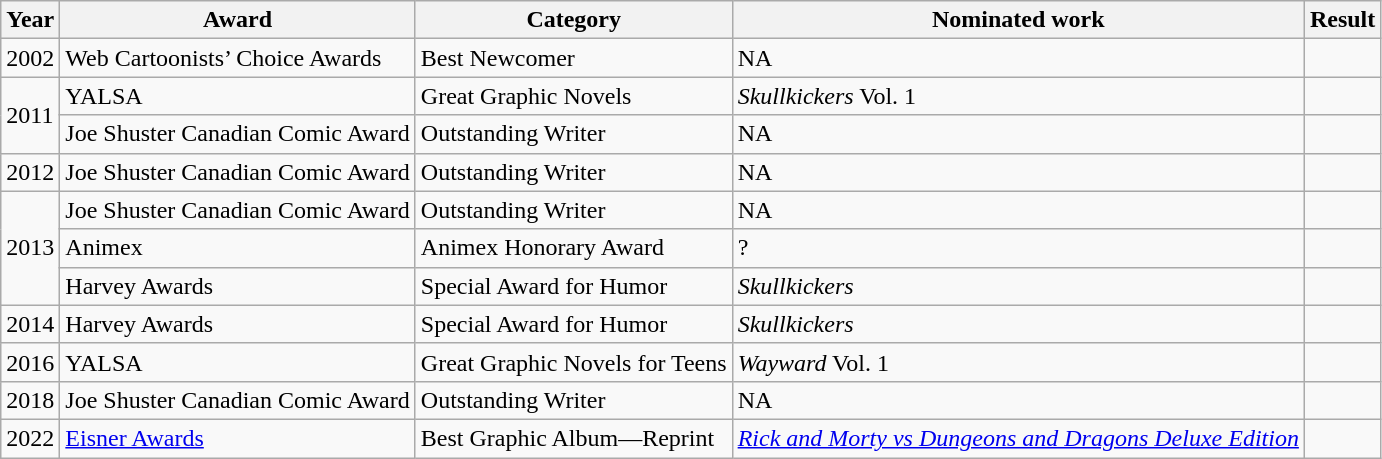<table class="wikitable sortable">
<tr>
<th>Year</th>
<th>Award</th>
<th>Category</th>
<th>Nominated work</th>
<th>Result</th>
</tr>
<tr>
<td>2002</td>
<td>Web Cartoonists’ Choice Awards</td>
<td>Best Newcomer</td>
<td>NA</td>
<td></td>
</tr>
<tr>
<td rowspan="2">2011</td>
<td>YALSA</td>
<td>Great Graphic Novels</td>
<td><em>Skullkickers</em> Vol. 1</td>
<td></td>
</tr>
<tr>
<td>Joe Shuster Canadian Comic Award</td>
<td>Outstanding Writer</td>
<td>NA</td>
<td></td>
</tr>
<tr>
<td>2012</td>
<td>Joe Shuster Canadian Comic Award</td>
<td>Outstanding Writer</td>
<td>NA</td>
<td></td>
</tr>
<tr>
<td rowspan="3">2013</td>
<td>Joe Shuster Canadian Comic Award</td>
<td>Outstanding Writer</td>
<td>NA</td>
<td></td>
</tr>
<tr>
<td>Animex</td>
<td>Animex Honorary Award</td>
<td>?</td>
<td></td>
</tr>
<tr>
<td>Harvey Awards</td>
<td>Special Award for Humor</td>
<td><em>Skullkickers</em></td>
<td></td>
</tr>
<tr>
<td>2014</td>
<td>Harvey Awards</td>
<td>Special Award for Humor</td>
<td><em>Skullkickers</em></td>
<td></td>
</tr>
<tr>
<td>2016</td>
<td>YALSA</td>
<td>Great Graphic Novels for Teens</td>
<td><em>Wayward</em> Vol. 1</td>
<td></td>
</tr>
<tr>
<td>2018</td>
<td>Joe Shuster Canadian Comic Award</td>
<td>Outstanding Writer</td>
<td>NA</td>
<td></td>
</tr>
<tr>
<td>2022</td>
<td><a href='#'>Eisner Awards</a></td>
<td>Best Graphic Album—Reprint</td>
<td><em><a href='#'>Rick and Morty vs Dungeons and Dragons Deluxe Edition</a></em></td>
<td></td>
</tr>
</table>
